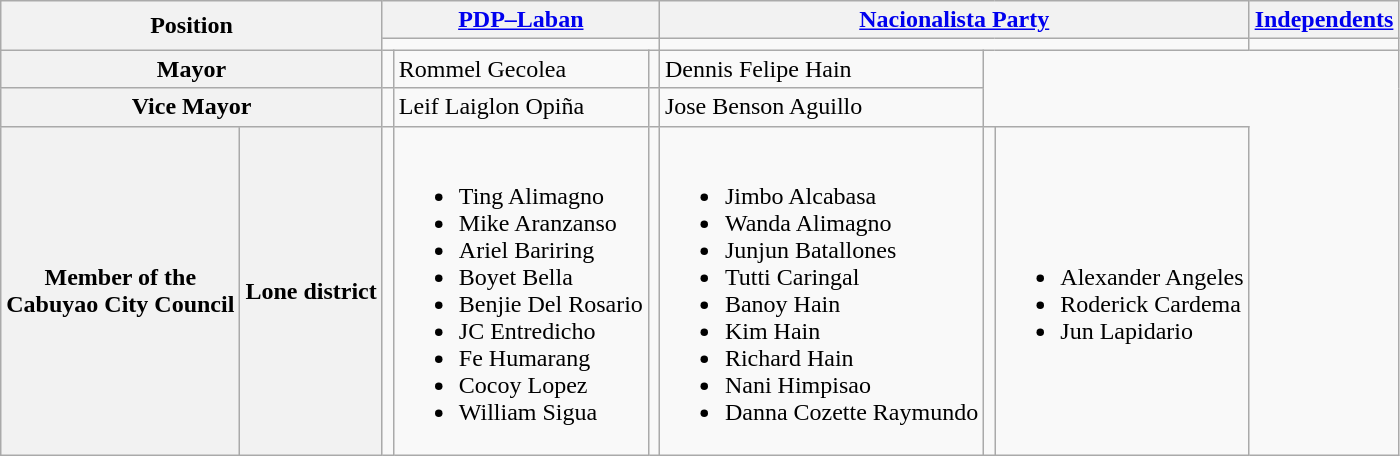<table class=wikitable>
<tr>
<th rowspan=2 colspan=2>Position</th>
<th colspan=3><a href='#'>PDP–Laban</a></th>
<th colspan=3><a href='#'>Nacionalista Party</a></th>
<th colspan=3><a href='#'>Independents</a></th>
</tr>
<tr>
<td colspan=3 bgcolor=></td>
<td colspan=3 bgcolor=></td>
<td colspan=3 bgcolor=></td>
</tr>
<tr>
<th colspan=2>Mayor</th>
<td></td>
<td>Rommel Gecolea</td>
<td></td>
<td>Dennis Felipe Hain</td>
</tr>
<tr>
<th colspan=2>Vice Mayor</th>
<td></td>
<td>Leif Laiglon Opiña</td>
<td></td>
<td>Jose Benson Aguillo</td>
</tr>
<tr>
<th rowspan=10>Member of the <br> Cabuyao City Council</th>
<th>Lone district</th>
<td></td>
<td><br><ul><li>Ting Alimagno</li><li>Mike Aranzanso</li><li>Ariel Bariring</li><li>Boyet Bella</li><li>Benjie Del Rosario</li><li>JC Entredicho</li><li>Fe Humarang</li><li>Cocoy Lopez</li><li>William Sigua</li></ul></td>
<td></td>
<td><br><ul><li>Jimbo Alcabasa</li><li>Wanda Alimagno</li><li>Junjun Batallones</li><li>Tutti Caringal</li><li>Banoy Hain</li><li>Kim Hain</li><li>Richard Hain</li><li>Nani Himpisao</li><li>Danna Cozette Raymundo</li></ul></td>
<td></td>
<td><br><ul><li>Alexander Angeles</li><li>Roderick Cardema</li><li>Jun Lapidario</li></ul></td>
</tr>
</table>
